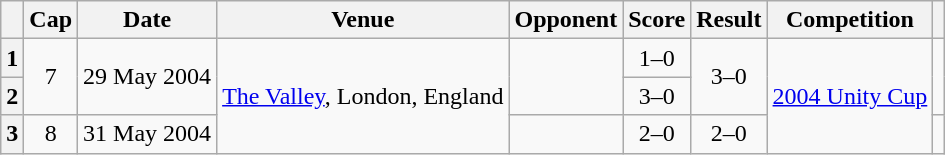<table class="wikitable sortable">
<tr>
<th scope="col"></th>
<th scope="col">Cap</th>
<th scope="col">Date</th>
<th scope="col">Venue</th>
<th scope="col">Opponent</th>
<th scope="col">Score</th>
<th scope="col">Result</th>
<th scope="col">Competition</th>
<th scope="col" class="unsortable"></th>
</tr>
<tr>
<th scope="row">1</th>
<td rowspan="2" align="center">7</td>
<td rowspan="2">29 May 2004</td>
<td rowspan="3"><a href='#'>The Valley</a>, London, England</td>
<td rowspan="2"></td>
<td align="center">1–0</td>
<td rowspan="2" align=center>3–0</td>
<td rowspan="3"><a href='#'>2004 Unity Cup</a></td>
<td rowspan="2"></td>
</tr>
<tr>
<th scope="row">2</th>
<td align="center">3–0</td>
</tr>
<tr>
<th scope="row">3</th>
<td align="center">8</td>
<td>31 May 2004</td>
<td></td>
<td align="center">2–0</td>
<td align=center>2–0</td>
<td></td>
</tr>
</table>
